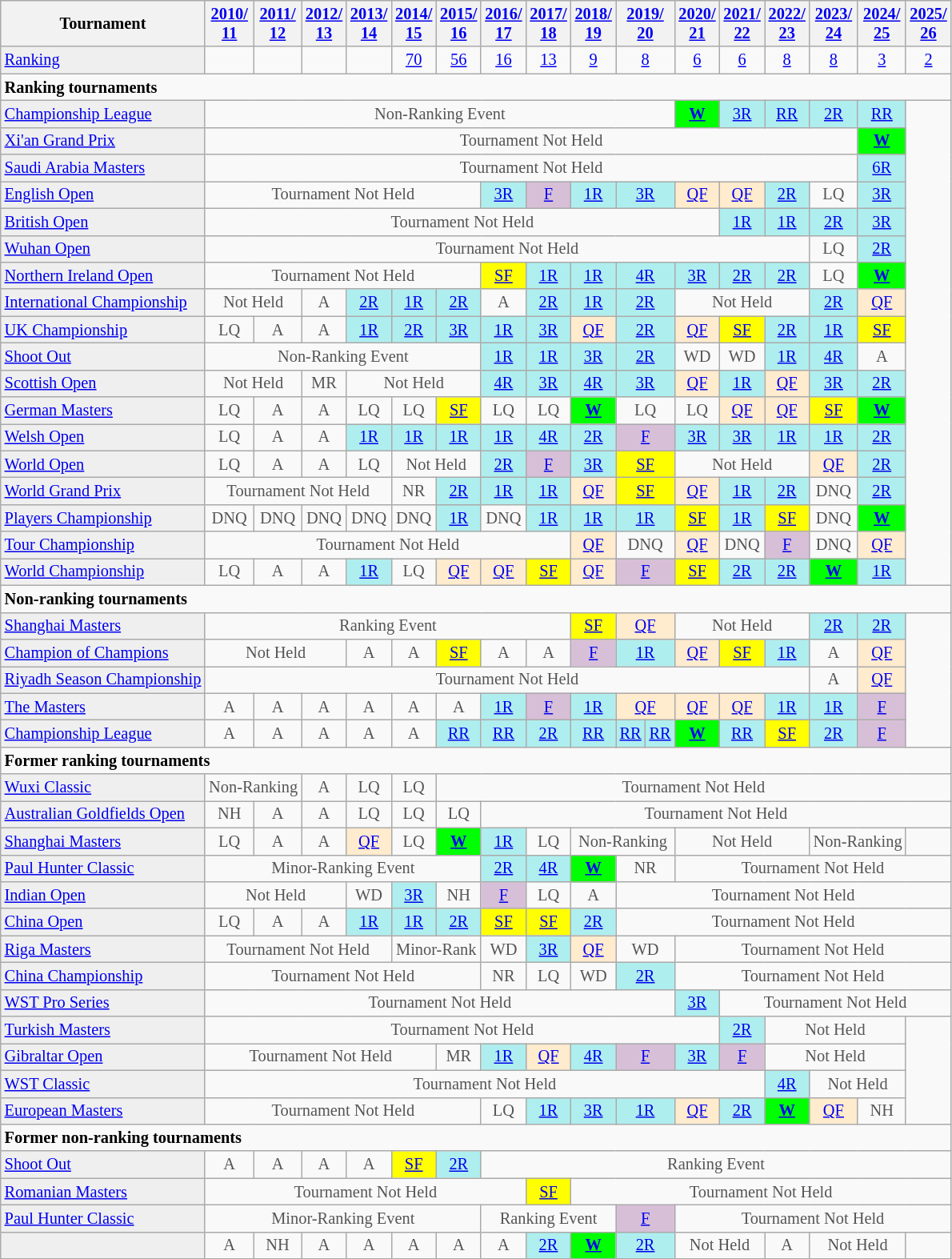<table class="wikitable plainrowheaders" style="font-size:85%;">
<tr>
<th>Tournament</th>
<th><a href='#'>2010/<br>11</a></th>
<th><a href='#'>2011/<br>12</a></th>
<th><a href='#'>2012/<br>13</a></th>
<th><a href='#'>2013/<br>14</a></th>
<th><a href='#'>2014/<br>15</a></th>
<th><a href='#'>2015/<br>16</a></th>
<th><a href='#'>2016/<br>17</a></th>
<th><a href='#'>2017/<br>18</a></th>
<th><a href='#'>2018/<br>19</a></th>
<th colspan="2"><a href='#'>2019/<br>20</a></th>
<th><a href='#'>2020/<br>21</a></th>
<th><a href='#'>2021/<br>22</a></th>
<th><a href='#'>2022/<br>23</a></th>
<th><a href='#'>2023/<br>24</a></th>
<th><a href='#'>2024/<br>25</a></th>
<th><a href='#'>2025/<br>26</a></th>
</tr>
<tr>
<td style="background:#EFEFEF;"><a href='#'>Ranking</a></td>
<td align="center"></td>
<td align="center"></td>
<td align="center"></td>
<td align="center"></td>
<td align="center"><a href='#'>70</a></td>
<td align="center"><a href='#'>56</a></td>
<td align="center"><a href='#'>16</a></td>
<td align="center"><a href='#'>13</a></td>
<td align="center"><a href='#'>9</a></td>
<td align="center" colspan="2"><a href='#'>8</a></td>
<td align="center"><a href='#'>6</a></td>
<td align="center"><a href='#'>6</a></td>
<td align="center"><a href='#'>8</a></td>
<td align="center"><a href='#'>8</a></td>
<td align="center"><a href='#'>3</a></td>
<td align="center"><a href='#'>2</a></td>
</tr>
<tr>
<td colspan="20"><strong>Ranking tournaments</strong></td>
</tr>
<tr>
<td style="background:#EFEFEF;"><a href='#'>Championship League</a></td>
<td align="center" colspan="11" style="color:#555555;">Non-Ranking Event</td>
<td align="center" style="background:#00ff00;"><a href='#'><strong>W</strong></a></td>
<td align="center" style="background:#afeeee;"><a href='#'>3R</a></td>
<td align="center" style="background:#afeeee;"><a href='#'>RR</a></td>
<td align="center" style="background:#afeeee;"><a href='#'>2R</a></td>
<td align="center" style="background:#afeeee;"><a href='#'>RR</a></td>
</tr>
<tr>
<td style="background:#EFEFEF;"><a href='#'>Xi'an Grand Prix</a></td>
<td align="center" colspan="15" style="color:#555555;">Tournament Not Held</td>
<td align="center" style="background:#00ff00;"><a href='#'><strong>W</strong></a></td>
</tr>
<tr>
<td style="background:#EFEFEF;"><a href='#'>Saudi Arabia Masters</a></td>
<td align="center" colspan="15" style="color:#555555;">Tournament Not Held</td>
<td align="center" style="background:#afeeee;"><a href='#'>6R</a></td>
</tr>
<tr>
<td style="background:#EFEFEF;"><a href='#'>English Open</a></td>
<td align="center" colspan="6" style="color:#555555;">Tournament Not Held</td>
<td align="center" style="background:#afeeee;"><a href='#'>3R</a></td>
<td align="center" style="background:thistle;"><a href='#'>F</a></td>
<td align="center" style="background:#afeeee;"><a href='#'>1R</a></td>
<td align="center" colspan="2" style="background:#afeeee;"><a href='#'>3R</a></td>
<td align="center" style="background:#ffebcd;"><a href='#'>QF</a></td>
<td align="center" style="background:#ffebcd;"><a href='#'>QF</a></td>
<td align="center" style="background:#afeeee;"><a href='#'>2R</a></td>
<td align="center" style="color:#555555;">LQ</td>
<td align="center" style="background:#afeeee;"><a href='#'>3R</a></td>
</tr>
<tr>
<td style="background:#EFEFEF;"><a href='#'>British Open</a></td>
<td align="center" colspan="12" style="color:#555555;">Tournament Not Held</td>
<td align="center" style="background:#afeeee;"><a href='#'>1R</a></td>
<td align="center" style="background:#afeeee;"><a href='#'>1R</a></td>
<td align="center" style="background:#afeeee;"><a href='#'>2R</a></td>
<td align="center" style="background:#afeeee;"><a href='#'>3R</a></td>
</tr>
<tr>
<td style="background:#EFEFEF;"><a href='#'>Wuhan Open</a></td>
<td align="center" colspan="14" style="color:#555555;">Tournament Not Held</td>
<td align="center" style="color:#555555;">LQ</td>
<td align="center" style="background:#afeeee;"><a href='#'>2R</a></td>
</tr>
<tr>
<td style="background:#EFEFEF;"><a href='#'>Northern Ireland Open</a></td>
<td align="center" colspan="6" style="color:#555555;">Tournament Not Held</td>
<td align="center" style="background:yellow;"><a href='#'>SF</a></td>
<td align="center" style="background:#afeeee;"><a href='#'>1R</a></td>
<td align="center" style="background:#afeeee;"><a href='#'>1R</a></td>
<td align="center" colspan="2" style="background:#afeeee;"><a href='#'>4R</a></td>
<td align="center" style="background:#afeeee;"><a href='#'>3R</a></td>
<td align="center" style="background:#afeeee;"><a href='#'>2R</a></td>
<td align="center" style="background:#afeeee;"><a href='#'>2R</a></td>
<td align="center" style="color:#555555;">LQ</td>
<td align="center" style="background:#00ff00;"><a href='#'><strong>W</strong></a></td>
</tr>
<tr>
<td style="background:#EFEFEF;"><a href='#'>International Championship</a></td>
<td align="center" colspan="2" style="color:#555555;">Not Held</td>
<td align="center" style="color:#555555;">A</td>
<td align="center" style="background:#afeeee;"><a href='#'>2R</a></td>
<td align="center" style="background:#afeeee;"><a href='#'>1R</a></td>
<td align="center" style="background:#afeeee;"><a href='#'>2R</a></td>
<td align="center" style="color:#555555;">A</td>
<td align="center" style="background:#afeeee;"><a href='#'>2R</a></td>
<td align="center" style="background:#afeeee;"><a href='#'>1R</a></td>
<td align="center" colspan="2" style="background:#afeeee;"><a href='#'>2R</a></td>
<td align="center" colspan="3" style="color:#555555;">Not Held</td>
<td align="center" style="background:#afeeee;"><a href='#'>2R</a></td>
<td align="center" style="background:#ffebcd;"><a href='#'>QF</a></td>
</tr>
<tr>
<td style="background:#EFEFEF;"><a href='#'>UK Championship</a></td>
<td align="center" style="color:#555555;">LQ</td>
<td align="center" style="color:#555555;">A</td>
<td align="center" style="color:#555555;">A</td>
<td align="center" style="background:#afeeee;"><a href='#'>1R</a></td>
<td align="center" style="background:#afeeee;"><a href='#'>2R</a></td>
<td align="center" style="background:#afeeee;"><a href='#'>3R</a></td>
<td align="center" style="background:#afeeee;"><a href='#'>1R</a></td>
<td align="center" style="background:#afeeee;"><a href='#'>3R</a></td>
<td align="center" style="background:#ffebcd;"><a href='#'>QF</a></td>
<td align="center" colspan="2" style="background:#afeeee;"><a href='#'>2R</a></td>
<td align="center" style="background:#ffebcd;"><a href='#'>QF</a></td>
<td align="center" style="background:yellow;"><a href='#'>SF</a></td>
<td align="center" style="background:#afeeee;"><a href='#'>2R</a></td>
<td align="center" style="background:#afeeee;"><a href='#'>1R</a></td>
<td align="center" style="background:yellow;"><a href='#'>SF</a></td>
</tr>
<tr>
<td style="background:#EFEFEF;"><a href='#'>Shoot Out</a></td>
<td align="center" colspan="6" style="color:#555555;">Non-Ranking Event</td>
<td align="center" style="background:#afeeee;"><a href='#'>1R</a></td>
<td align="center" style="background:#afeeee;"><a href='#'>1R</a></td>
<td align="center" style="background:#afeeee;"><a href='#'>3R</a></td>
<td align="center" colspan="2" style="background:#afeeee;"><a href='#'>2R</a></td>
<td align="center" style="color:#555555;">WD</td>
<td align="center" style="color:#555555;">WD</td>
<td align="center" style="background:#afeeee;"><a href='#'>1R</a></td>
<td align="center" style="background:#afeeee;"><a href='#'>4R</a></td>
<td align="center" style="color:#555555;">A</td>
</tr>
<tr>
<td style="background:#EFEFEF;"><a href='#'>Scottish Open</a></td>
<td align="center" colspan="2" style="color:#555555;">Not Held</td>
<td align="center" style="color:#555555;">MR</td>
<td align="center" colspan="3" style="color:#555555;">Not Held</td>
<td align="center" style="background:#afeeee;"><a href='#'>4R</a></td>
<td align="center" style="background:#afeeee;"><a href='#'>3R</a></td>
<td align="center" style="background:#afeeee;"><a href='#'>4R</a></td>
<td align="center" colspan="2" style="background:#afeeee;"><a href='#'>3R</a></td>
<td align="center" style="background:#ffebcd;"><a href='#'>QF</a></td>
<td align="center" style="background:#afeeee;"><a href='#'>1R</a></td>
<td align="center" style="background:#ffebcd;"><a href='#'>QF</a></td>
<td align="center" style="background:#afeeee;"><a href='#'>3R</a></td>
<td align="center" style="background:#afeeee;"><a href='#'>2R</a></td>
</tr>
<tr>
<td style="background:#EFEFEF;"><a href='#'>German Masters</a></td>
<td align="center" style="color:#555555;">LQ</td>
<td align="center" style="color:#555555;">A</td>
<td align="center" style="color:#555555;">A</td>
<td align="center" style="color:#555555;">LQ</td>
<td align="center" style="color:#555555;">LQ</td>
<td align="center" style="background:yellow;"><a href='#'>SF</a></td>
<td align="center" style="color:#555555;">LQ</td>
<td align="center" style="color:#555555;">LQ</td>
<td align="center" style="background:#00ff00;"><a href='#'><strong>W</strong></a></td>
<td align="center" colspan="2" style="color:#555555;">LQ</td>
<td align="center" style="color:#555555;">LQ</td>
<td align="center" style="background:#ffebcd;"><a href='#'>QF</a></td>
<td align="center" style="background:#ffebcd;"><a href='#'>QF</a></td>
<td align="center" style="background:yellow;"><a href='#'>SF</a></td>
<td align="center" style="background:#00ff00;"><a href='#'><strong>W</strong></a></td>
</tr>
<tr>
<td style="background:#EFEFEF;"><a href='#'>Welsh Open</a></td>
<td align="center" style="color:#555555;">LQ</td>
<td align="center" style="color:#555555;">A</td>
<td align="center" style="color:#555555;">A</td>
<td align="center" style="background:#afeeee;"><a href='#'>1R</a></td>
<td align="center" style="background:#afeeee;"><a href='#'>1R</a></td>
<td align="center" style="background:#afeeee;"><a href='#'>1R</a></td>
<td align="center" style="background:#afeeee;"><a href='#'>1R</a></td>
<td align="center" style="background:#afeeee;"><a href='#'>4R</a></td>
<td align="center" style="background:#afeeee;"><a href='#'>2R</a></td>
<td align="center" colspan="2" style="background:thistle;"><a href='#'>F</a></td>
<td align="center" style="background:#afeeee;"><a href='#'>3R</a></td>
<td align="center" style="background:#afeeee;"><a href='#'>3R</a></td>
<td align="center" style="background:#afeeee;"><a href='#'>1R</a></td>
<td align="center" style="background:#afeeee;"><a href='#'>1R</a></td>
<td align="center" style="background:#afeeee;"><a href='#'>2R</a></td>
</tr>
<tr>
<td style="background:#EFEFEF;"><a href='#'>World Open</a></td>
<td align="center" style="color:#555555;">LQ</td>
<td align="center" style="color:#555555;">A</td>
<td align="center" style="color:#555555;">A</td>
<td align="center" style="color:#555555;">LQ</td>
<td align="center" colspan="2" style="color:#555555;">Not Held</td>
<td align="center" style="background:#afeeee;"><a href='#'>2R</a></td>
<td align="center" style="background:thistle;"><a href='#'>F</a></td>
<td align="center" style="background:#afeeee;"><a href='#'>3R</a></td>
<td align="center" colspan="2" style="background:yellow;"><a href='#'>SF</a></td>
<td align="center" colspan="3" style="color:#555555;">Not Held</td>
<td align="center" style="background:#ffebcd;"><a href='#'>QF</a></td>
<td align="center" style="background:#afeeee;"><a href='#'>2R</a></td>
</tr>
<tr>
<td style="background:#EFEFEF;"><a href='#'>World Grand Prix</a></td>
<td align="center" colspan="4" style="color:#555555;">Tournament Not Held</td>
<td align="center" style="color:#555555;">NR</td>
<td align="center" style="background:#afeeee;"><a href='#'>2R</a></td>
<td align="center" style="background:#afeeee;"><a href='#'>1R</a></td>
<td align="center" style="background:#afeeee;"><a href='#'>1R</a></td>
<td align="center" style="background:#ffebcd;"><a href='#'>QF</a></td>
<td align="center" colspan="2" style="background:yellow;"><a href='#'>SF</a></td>
<td align="center" style="background:#ffebcd;"><a href='#'>QF</a></td>
<td align="center" style="background:#afeeee;"><a href='#'>1R</a></td>
<td align="center" style="background:#afeeee;"><a href='#'>2R</a></td>
<td align="center" style="color:#555555;">DNQ</td>
<td align="center" style="background:#afeeee;"><a href='#'>2R</a></td>
</tr>
<tr>
<td style="background:#EFEFEF;"><a href='#'>Players Championship</a></td>
<td align="center" style="color:#555555;">DNQ</td>
<td align="center" style="color:#555555;">DNQ</td>
<td align="center" style="color:#555555;">DNQ</td>
<td align="center" style="color:#555555;">DNQ</td>
<td align="center" style="color:#555555;">DNQ</td>
<td align="center" style="background:#afeeee;"><a href='#'>1R</a></td>
<td align="center" style="color:#555555;">DNQ</td>
<td align="center" style="background:#afeeee;"><a href='#'>1R</a></td>
<td align="center" style="background:#afeeee;"><a href='#'>1R</a></td>
<td align="center" colspan="2" style="background:#afeeee;"><a href='#'>1R</a></td>
<td align="center" style="background:yellow;"><a href='#'>SF</a></td>
<td align="center" style="background:#afeeee;"><a href='#'>1R</a></td>
<td align="center" style="background:yellow;"><a href='#'>SF</a></td>
<td align="center" style="color:#555555;">DNQ</td>
<td align="center" style="background:#00ff00;"><a href='#'><strong>W</strong></a></td>
</tr>
<tr>
<td style="background:#EFEFEF;"><a href='#'>Tour Championship</a></td>
<td align="center" colspan="8" style="color:#555555;">Tournament Not Held</td>
<td align="center" style="background:#ffebcd;"><a href='#'>QF</a></td>
<td align="center" colspan="2" style="color:#555555;">DNQ</td>
<td align="center" style="background:#ffebcd;"><a href='#'>QF</a></td>
<td align="center" style="color:#555555;">DNQ</td>
<td align="center" style="background:thistle;"><a href='#'>F</a></td>
<td align="center" style="color:#555555;">DNQ</td>
<td align="center" style="background:#ffebcd;"><a href='#'>QF</a></td>
</tr>
<tr>
<td style="background:#EFEFEF;"><a href='#'>World Championship</a></td>
<td align="center" style="color:#555555;">LQ</td>
<td align="center" style="color:#555555;">A</td>
<td align="center" style="color:#555555;">A</td>
<td align="center" style="background:#afeeee;"><a href='#'>1R</a></td>
<td align="center" style="color:#555555;">LQ</td>
<td align="center" style="background:#ffebcd;"><a href='#'>QF</a></td>
<td align="center" style="background:#ffebcd;"><a href='#'>QF</a></td>
<td align="center" style="background:yellow;"><a href='#'>SF</a></td>
<td align="center" style="background:#ffebcd;"><a href='#'>QF</a></td>
<td align="center" colspan="2" style="background:thistle;"><a href='#'>F</a></td>
<td align="center" style="background:yellow;"><a href='#'>SF</a></td>
<td align="center" style="background:#afeeee;"><a href='#'>2R</a></td>
<td align="center" style="background:#afeeee;"><a href='#'>2R</a></td>
<td align="center" style="background:#00ff00;"><a href='#'><strong>W</strong></a></td>
<td align="center" style="background:#afeeee;"><a href='#'>1R</a></td>
</tr>
<tr>
<td colspan="20"><strong>Non-ranking tournaments</strong></td>
</tr>
<tr>
<td style="background:#EFEFEF;"><a href='#'>Shanghai Masters</a></td>
<td align="center" colspan="8" style="color:#555555;">Ranking Event</td>
<td align="center" style="background:yellow;"><a href='#'>SF</a></td>
<td align="center" colspan="2" style="background:#ffebcd;"><a href='#'>QF</a></td>
<td align="center" colspan="3" style="color:#555555;">Not Held</td>
<td align="center" style="background:#afeeee;"><a href='#'>2R</a></td>
<td align="center" style="background:#afeeee;"><a href='#'>2R</a></td>
</tr>
<tr>
<td style="background:#EFEFEF;"><a href='#'>Champion of Champions</a></td>
<td align="center" colspan="3" style="color:#555555;">Not Held</td>
<td align="center" style="color:#555555;">A</td>
<td align="center" style="color:#555555;">A</td>
<td align="center" style="background:yellow;"><a href='#'>SF</a></td>
<td align="center" style="color:#555555;">A</td>
<td align="center" style="color:#555555;">A</td>
<td align="center" style="background:thistle;"><a href='#'>F</a></td>
<td align="center" colspan="2" style="background:#afeeee;"><a href='#'>1R</a></td>
<td align="center" style="background:#ffebcd;"><a href='#'>QF</a></td>
<td align="center" style="background:yellow;"><a href='#'>SF</a></td>
<td align="center" style="background:#afeeee;"><a href='#'>1R</a></td>
<td align="center" style="color:#555555;">A</td>
<td align="center" style="background:#ffebcd;"><a href='#'>QF</a></td>
</tr>
<tr>
<td style="background:#EFEFEF;"><a href='#'>Riyadh Season Championship</a></td>
<td align="center" colspan="14" style="color:#555555;">Tournament Not Held</td>
<td align="center" style="color:#555555;">A</td>
<td align="center" style="background:#ffebcd;"><a href='#'>QF</a></td>
</tr>
<tr>
<td style="background:#EFEFEF;"><a href='#'>The Masters</a></td>
<td align="center" style="color:#555555;">A</td>
<td align="center" style="color:#555555;">A</td>
<td align="center" style="color:#555555;">A</td>
<td align="center" style="color:#555555;">A</td>
<td align="center" style="color:#555555;">A</td>
<td align="center" style="color:#555555;">A</td>
<td align="center" style="background:#afeeee;"><a href='#'>1R</a></td>
<td align="center" style="background:thistle;"><a href='#'>F</a></td>
<td align="center" style="background:#afeeee;"><a href='#'>1R</a></td>
<td align="center" colspan="2" style="background:#ffebcd;"><a href='#'>QF</a></td>
<td align="center" style="background:#ffebcd;"><a href='#'>QF</a></td>
<td align="center" style="background:#ffebcd;"><a href='#'>QF</a></td>
<td align="center" style="background:#afeeee;"><a href='#'>1R</a></td>
<td align="center" style="background:#afeeee;"><a href='#'>1R</a></td>
<td align="center" style="background:thistle;"><a href='#'>F</a></td>
</tr>
<tr>
<td style="background:#EFEFEF;"><a href='#'>Championship League</a></td>
<td align="center" style="color:#555555;">A</td>
<td align="center" style="color:#555555;">A</td>
<td align="center" style="color:#555555;">A</td>
<td align="center" style="color:#555555;">A</td>
<td align="center" style="color:#555555;">A</td>
<td align="center" style="background:#afeeee;"><a href='#'>RR</a></td>
<td align="center" style="background:#afeeee;"><a href='#'>RR</a></td>
<td align="center" style="background:#afeeee;"><a href='#'>2R</a></td>
<td align="center" style="background:#afeeee;"><a href='#'>RR</a></td>
<td align="center" style="background:#afeeee;"><a href='#'>RR</a></td>
<td align="center" style="background:#afeeee;"><a href='#'>RR</a></td>
<td align="center" style="background:#00ff00;"><a href='#'><strong>W</strong></a></td>
<td align="center" style="background:#afeeee;"><a href='#'>RR</a></td>
<td align="center" style="background:yellow;"><a href='#'>SF</a></td>
<td align="center" style="background:#afeeee;"><a href='#'>2R</a></td>
<td align="center" style="background:thistle;"><a href='#'>F</a></td>
</tr>
<tr>
<td colspan="20"><strong>Former ranking tournaments</strong></td>
</tr>
<tr>
<td style="background:#EFEFEF;"><a href='#'>Wuxi Classic</a></td>
<td align="center" colspan="2" style="color:#555555;">Non-Ranking</td>
<td align="center" style="color:#555555;">A</td>
<td align="center" style="color:#555555;">LQ</td>
<td align="center" style="color:#555555;">LQ</td>
<td align="center" colspan="20" style="color:#555555;">Tournament Not Held</td>
</tr>
<tr>
<td style="background:#EFEFEF;"><a href='#'>Australian Goldfields Open</a></td>
<td align="center" style="color:#555555;">NH</td>
<td align="center" style="color:#555555;">A</td>
<td align="center" style="color:#555555;">A</td>
<td align="center" style="color:#555555;">LQ</td>
<td align="center" style="color:#555555;">LQ</td>
<td align="center" style="color:#555555;">LQ</td>
<td align="center" colspan="20" style="color:#555555;">Tournament Not Held</td>
</tr>
<tr>
<td style="background:#EFEFEF;"><a href='#'>Shanghai Masters</a></td>
<td align="center" style="color:#555555;">LQ</td>
<td align="center" style="color:#555555;">A</td>
<td align="center" style="color:#555555;">A</td>
<td align="center" style="background:#ffebcd;"><a href='#'>QF</a></td>
<td align="center" style="color:#555555;">LQ</td>
<td align="center" style="background:#00ff00;"><a href='#'><strong>W</strong></a></td>
<td align="center" style="background:#afeeee;"><a href='#'>1R</a></td>
<td align="center" style="color:#555555;">LQ</td>
<td align="center" colspan="3" style="color:#555555;">Non-Ranking</td>
<td align="center" colspan="3" style="color:#555555;">Not Held</td>
<td align="center" colspan="2" style="color:#555555;">Non-Ranking</td>
</tr>
<tr>
<td style="background:#EFEFEF;"><a href='#'>Paul Hunter Classic</a></td>
<td align="center" colspan="6" style="color:#555555;">Minor-Ranking Event</td>
<td align="center" style="background:#afeeee;"><a href='#'>2R</a></td>
<td align="center" style="background:#afeeee;"><a href='#'>4R</a></td>
<td align="center" style="background:#00ff00;"><a href='#'><strong>W</strong></a></td>
<td align="center" colspan="2" style="color:#555555;">NR</td>
<td align="center" colspan="20" style="color:#555555;">Tournament Not Held</td>
</tr>
<tr>
<td style="background:#EFEFEF;"><a href='#'>Indian Open</a></td>
<td align="center" colspan="3" style="color:#555555;">Not Held</td>
<td align="center" style="color:#555555;">WD</td>
<td align="center" style="background:#afeeee;"><a href='#'>3R</a></td>
<td align="center" style="color:#555555;">NH</td>
<td align="center" style="background:thistle;"><a href='#'>F</a></td>
<td align="center" style="color:#555555;">LQ</td>
<td align="center" style="color:#555555;">A</td>
<td align="center" colspan="20" style="color:#555555;">Tournament Not Held</td>
</tr>
<tr>
<td style="background:#EFEFEF;"><a href='#'>China Open</a></td>
<td align="center" style="color:#555555;">LQ</td>
<td align="center" style="color:#555555;">A</td>
<td align="center" style="color:#555555;">A</td>
<td align="center" style="background:#afeeee;"><a href='#'>1R</a></td>
<td align="center" style="background:#afeeee;"><a href='#'>1R</a></td>
<td align="center" style="background:#afeeee;"><a href='#'>2R</a></td>
<td align="center" style="background:yellow;"><a href='#'>SF</a></td>
<td align="center" style="background:yellow;"><a href='#'>SF</a></td>
<td align="center" style="background:#afeeee;"><a href='#'>2R</a></td>
<td align="center" colspan="20" style="color:#555555;">Tournament Not Held</td>
</tr>
<tr>
<td style="background:#EFEFEF;"><a href='#'>Riga Masters</a></td>
<td align="center" colspan="4" style="color:#555555;">Tournament Not Held</td>
<td align="center" colspan="2" style="color:#555555;">Minor-Rank</td>
<td align="center" style="color:#555555;">WD</td>
<td align="center" style="background:#afeeee;"><a href='#'>3R</a></td>
<td align="center" style="background:#ffebcd;"><a href='#'>QF</a></td>
<td align="center" colspan="2" style="color:#555555;">WD</td>
<td align="center" colspan="20" style="color:#555555;">Tournament Not Held</td>
</tr>
<tr>
<td style="background:#EFEFEF;"><a href='#'>China Championship</a></td>
<td align="center" colspan="6" style="color:#555555;">Tournament Not Held</td>
<td align="center" style="color:#555555;">NR</td>
<td align="center" style="color:#555555;">LQ</td>
<td align="center" style="color:#555555;">WD</td>
<td align="center" colspan="2" style="background:#afeeee;"><a href='#'>2R</a></td>
<td align="center" colspan="20" style="color:#555555;">Tournament Not Held</td>
</tr>
<tr>
<td style="background:#EFEFEF;"><a href='#'>WST Pro Series</a></td>
<td align="center" colspan="11" style="color:#555555;">Tournament Not Held</td>
<td align="center" style="background:#afeeee;"><a href='#'>3R</a></td>
<td align="center" colspan="20" style="color:#555555;">Tournament Not Held</td>
</tr>
<tr>
<td style="background:#EFEFEF;"><a href='#'>Turkish Masters</a></td>
<td align="center" colspan="12" style="color:#555555;">Tournament Not Held</td>
<td align="center" style="background:#afeeee;"><a href='#'>2R</a></td>
<td align="center" colspan="3" style="color:#555555;">Not Held</td>
</tr>
<tr>
<td style="background:#EFEFEF;"><a href='#'>Gibraltar Open</a></td>
<td align="center" colspan="5" style="color:#555555;">Tournament Not Held</td>
<td align="center" style="color:#555555;">MR</td>
<td align="center" style="background:#afeeee;"><a href='#'>1R</a></td>
<td align="center" style="background:#ffebcd;"><a href='#'>QF</a></td>
<td align="center" style="background:#afeeee;"><a href='#'>4R</a></td>
<td align="center" colspan="2" style="background:thistle;"><a href='#'>F</a></td>
<td align="center" style="background:#afeeee;"><a href='#'>3R</a></td>
<td align="center" style="background:thistle;"><a href='#'>F</a></td>
<td align="center" colspan="3" style="color:#555555;">Not Held</td>
</tr>
<tr>
<td style="background:#EFEFEF;"><a href='#'>WST Classic</a></td>
<td align="center" colspan="13" style="color:#555555;">Tournament Not Held</td>
<td align="center" style="background:#afeeee;"><a href='#'>4R</a></td>
<td align="center" colspan="2" style="color:#555555;">Not Held</td>
</tr>
<tr>
<td style="background:#EFEFEF;"><a href='#'>European Masters</a></td>
<td align="center" colspan="6" style="color:#555555;">Tournament Not Held</td>
<td align="center" style="color:#555555;">LQ</td>
<td align="center" style="background:#afeeee;"><a href='#'>1R</a></td>
<td align="center" style="background:#afeeee;"><a href='#'>3R</a></td>
<td align="center" colspan="2" style="background:#afeeee;"><a href='#'>1R</a></td>
<td align="center" style="background:#ffebcd;"><a href='#'>QF</a></td>
<td align="center" style="background:#afeeee;"><a href='#'>2R</a></td>
<td align="center" style="background:#00ff00;"><a href='#'><strong>W</strong></a></td>
<td align="center" style="background:#ffebcd;"><a href='#'>QF</a></td>
<td align="center" style="color:#555555;">NH</td>
</tr>
<tr>
<td colspan="20"><strong>Former non-ranking tournaments</strong></td>
</tr>
<tr>
<td style="background:#EFEFEF;"><a href='#'>Shoot Out</a></td>
<td align="center" style="color:#555555;">A</td>
<td align="center" style="color:#555555;">A</td>
<td align="center" style="color:#555555;">A</td>
<td align="center" style="color:#555555;">A</td>
<td align="center" style="background:yellow;"><a href='#'>SF</a></td>
<td align="center" style="background:#afeeee;"><a href='#'>2R</a></td>
<td align="center" colspan="20" style="color:#555555;">Ranking Event</td>
</tr>
<tr>
<td style="background:#EFEFEF;"><a href='#'>Romanian Masters</a></td>
<td align="center" colspan="7" style="color:#555555;">Tournament Not Held</td>
<td align="center" style="background:yellow;"><a href='#'>SF</a></td>
<td align="center" colspan="20" style="color:#555555;">Tournament Not Held</td>
</tr>
<tr>
<td style="background:#EFEFEF;"><a href='#'>Paul Hunter Classic</a></td>
<td align="center" colspan="6" style="color:#555555;">Minor-Ranking Event</td>
<td align="center" colspan="3" style="color:#555555;">Ranking Event</td>
<td align="center" colspan="2" style="background:thistle;"><a href='#'>F</a></td>
<td align="center" colspan="20" style="color:#555555;">Tournament Not Held</td>
</tr>
<tr>
<td style="background:#EFEFEF;"></td>
<td align="center" style="color:#555555;">A</td>
<td align="center" style="color:#555555;">NH</td>
<td align="center" style="color:#555555;">A</td>
<td align="center" style="color:#555555;">A</td>
<td align="center" style="color:#555555;">A</td>
<td align="center" style="color:#555555;">A</td>
<td align="center" style="color:#555555;">A</td>
<td align="center" style="background:#afeeee;"><a href='#'>2R</a></td>
<td align="center" style="background:#00ff00;"><a href='#'><strong>W</strong></a></td>
<td align="center" colspan="2" style="background:#afeeee;"><a href='#'>2R</a></td>
<td align="center" colspan="2" style="color:#555555;">Not Held</td>
<td align="center" style="color:#555555;">A</td>
<td align="center" colspan="2" style="color:#555555;">Not Held</td>
</tr>
</table>
